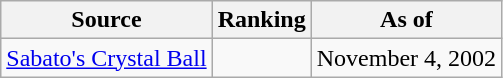<table class="wikitable">
<tr>
<th>Source</th>
<th>Ranking</th>
<th>As of</th>
</tr>
<tr>
<td><a href='#'>Sabato's Crystal Ball</a></td>
<td></td>
<td>November 4, 2002</td>
</tr>
</table>
